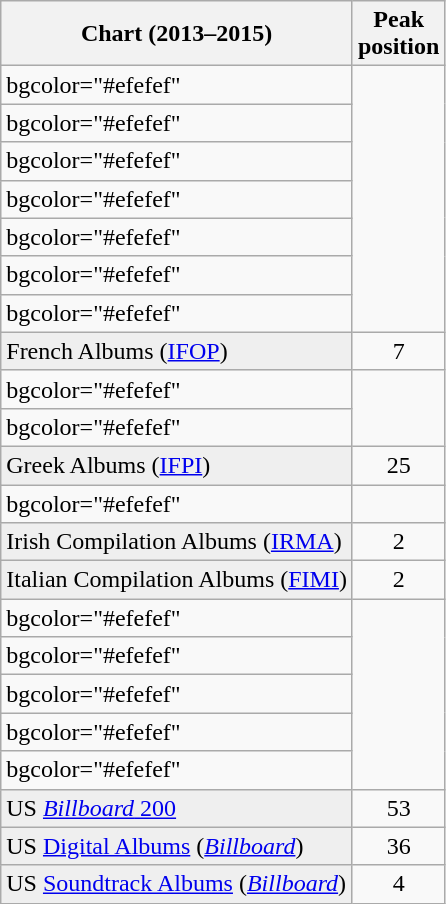<table class="wikitable sortable plainrowheaders">
<tr>
<th>Chart (2013–2015)</th>
<th>Peak<br>position</th>
</tr>
<tr>
<td>bgcolor="#efefef" </td>
</tr>
<tr>
<td>bgcolor="#efefef" </td>
</tr>
<tr>
<td>bgcolor="#efefef" </td>
</tr>
<tr>
<td>bgcolor="#efefef" </td>
</tr>
<tr>
<td>bgcolor="#efefef" </td>
</tr>
<tr>
<td>bgcolor="#efefef" </td>
</tr>
<tr>
<td>bgcolor="#efefef" </td>
</tr>
<tr>
<td bgcolor="#efefef">French Albums (<a href='#'>IFOP</a>)</td>
<td align="center">7</td>
</tr>
<tr>
<td>bgcolor="#efefef" </td>
</tr>
<tr>
<td>bgcolor="#efefef" </td>
</tr>
<tr>
<td bgcolor="#efefef">Greek Albums (<a href='#'>IFPI</a>)</td>
<td align="center">25</td>
</tr>
<tr>
<td>bgcolor="#efefef" </td>
</tr>
<tr>
<td bgcolor="#efefef">Irish Compilation Albums (<a href='#'>IRMA</a>)</td>
<td align="center">2</td>
</tr>
<tr>
<td bgcolor="#efefef">Italian Compilation Albums (<a href='#'>FIMI</a>)</td>
<td align="center">2</td>
</tr>
<tr>
<td>bgcolor="#efefef" </td>
</tr>
<tr>
<td>bgcolor="#efefef" </td>
</tr>
<tr>
<td>bgcolor="#efefef" </td>
</tr>
<tr>
<td>bgcolor="#efefef" </td>
</tr>
<tr>
<td>bgcolor="#efefef" </td>
</tr>
<tr>
<td bgcolor="#efefef">US <a href='#'><em>Billboard</em> 200</a></td>
<td align="center">53</td>
</tr>
<tr>
<td bgcolor="#efefef">US <a href='#'>Digital Albums</a> (<a href='#'><em>Billboard</em></a>)</td>
<td align="center">36</td>
</tr>
<tr>
<td bgcolor="#efefef">US <a href='#'>Soundtrack Albums</a> (<a href='#'><em>Billboard</em></a>)</td>
<td align="center">4</td>
</tr>
</table>
